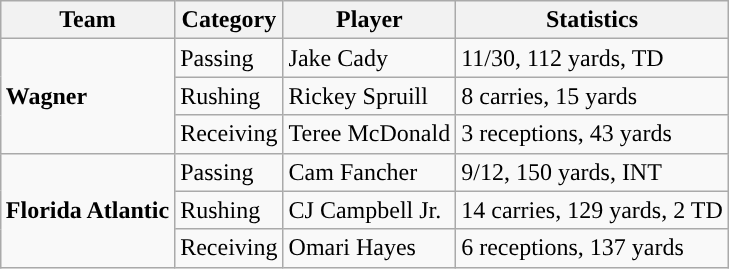<table class="wikitable" style="float: right;">
<tr>
<th>Team</th>
<th>Category</th>
<th>Player</th>
<th>Statistics</th>
</tr>
<tr>
<td rowspan=3><strong>Wagner</strong></td>
<td>Passing</td>
<td>Jake Cady</td>
<td>11/30, 112 yards, TD</td>
</tr>
<tr>
<td>Rushing</td>
<td>Rickey Spruill</td>
<td>8 carries, 15 yards</td>
</tr>
<tr>
<td>Receiving</td>
<td>Teree McDonald</td>
<td>3 receptions, 43 yards</td>
</tr>
<tr>
<td rowspan=3><strong>Florida Atlantic</strong></td>
<td>Passing</td>
<td>Cam Fancher</td>
<td>9/12, 150 yards, INT</td>
</tr>
<tr>
<td>Rushing</td>
<td>CJ Campbell Jr.</td>
<td>14 carries, 129 yards, 2 TD</td>
</tr>
<tr>
<td>Receiving</td>
<td>Omari Hayes</td>
<td>6 receptions, 137 yards</td>
</tr>
</table>
